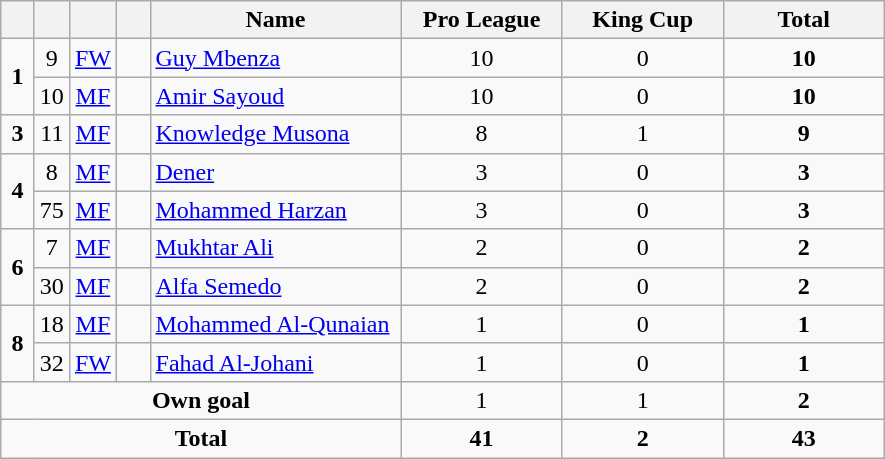<table class="wikitable" style="text-align:center">
<tr>
<th width=15></th>
<th width=15></th>
<th width=15></th>
<th width=15></th>
<th width=160>Name</th>
<th width=100>Pro League</th>
<th width=100>King Cup</th>
<th width=100>Total</th>
</tr>
<tr>
<td rowspan=2><strong>1</strong></td>
<td>9</td>
<td><a href='#'>FW</a></td>
<td></td>
<td align=left><a href='#'>Guy Mbenza</a></td>
<td>10</td>
<td>0</td>
<td><strong>10</strong></td>
</tr>
<tr>
<td>10</td>
<td><a href='#'>MF</a></td>
<td></td>
<td align=left><a href='#'>Amir Sayoud</a></td>
<td>10</td>
<td>0</td>
<td><strong>10</strong></td>
</tr>
<tr>
<td><strong>3</strong></td>
<td>11</td>
<td><a href='#'>MF</a></td>
<td></td>
<td align=left><a href='#'>Knowledge Musona</a></td>
<td>8</td>
<td>1</td>
<td><strong>9</strong></td>
</tr>
<tr>
<td rowspan=2><strong>4</strong></td>
<td>8</td>
<td><a href='#'>MF</a></td>
<td></td>
<td align=left><a href='#'>Dener</a></td>
<td>3</td>
<td>0</td>
<td><strong>3</strong></td>
</tr>
<tr>
<td>75</td>
<td><a href='#'>MF</a></td>
<td></td>
<td align=left><a href='#'>Mohammed Harzan</a></td>
<td>3</td>
<td>0</td>
<td><strong>3</strong></td>
</tr>
<tr>
<td rowspan=2><strong>6</strong></td>
<td>7</td>
<td><a href='#'>MF</a></td>
<td></td>
<td align=left><a href='#'>Mukhtar Ali</a></td>
<td>2</td>
<td>0</td>
<td><strong>2</strong></td>
</tr>
<tr>
<td>30</td>
<td><a href='#'>MF</a></td>
<td></td>
<td align=left><a href='#'>Alfa Semedo</a></td>
<td>2</td>
<td>0</td>
<td><strong>2</strong></td>
</tr>
<tr>
<td rowspan=2><strong>8</strong></td>
<td>18</td>
<td><a href='#'>MF</a></td>
<td></td>
<td align=left><a href='#'>Mohammed Al-Qunaian</a></td>
<td>1</td>
<td>0</td>
<td><strong>1</strong></td>
</tr>
<tr>
<td>32</td>
<td><a href='#'>FW</a></td>
<td></td>
<td align=left><a href='#'>Fahad Al-Johani</a></td>
<td>1</td>
<td>0</td>
<td><strong>1</strong></td>
</tr>
<tr>
<td colspan=5><strong>Own goal</strong></td>
<td>1</td>
<td>1</td>
<td><strong>2</strong></td>
</tr>
<tr>
<td colspan=5><strong>Total</strong></td>
<td><strong>41</strong></td>
<td><strong>2</strong></td>
<td><strong>43</strong></td>
</tr>
</table>
